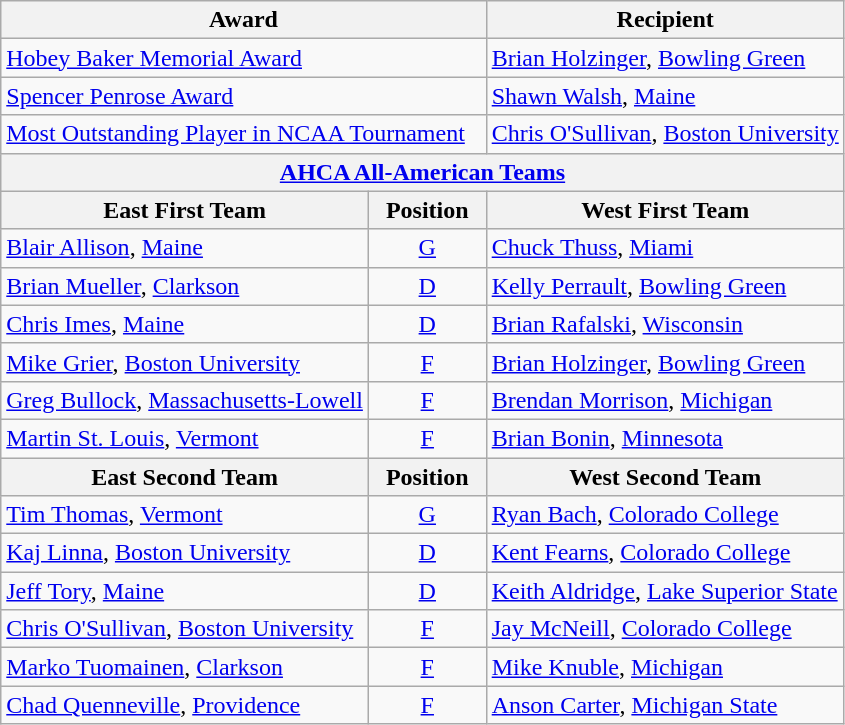<table class="wikitable">
<tr>
<th colspan=2>Award</th>
<th>Recipient</th>
</tr>
<tr>
<td colspan=2><a href='#'>Hobey Baker Memorial Award</a></td>
<td><a href='#'>Brian Holzinger</a>, <a href='#'>Bowling Green</a></td>
</tr>
<tr>
<td colspan=2><a href='#'>Spencer Penrose Award</a></td>
<td><a href='#'>Shawn Walsh</a>, <a href='#'>Maine</a></td>
</tr>
<tr>
<td colspan=2><a href='#'>Most Outstanding Player in NCAA Tournament</a></td>
<td><a href='#'>Chris O'Sullivan</a>, <a href='#'>Boston University</a></td>
</tr>
<tr>
<th colspan=3><a href='#'>AHCA All-American Teams</a></th>
</tr>
<tr>
<th>East First Team</th>
<th>  Position  </th>
<th>West First Team</th>
</tr>
<tr>
<td><a href='#'>Blair Allison</a>, <a href='#'>Maine</a></td>
<td align=center><a href='#'>G</a></td>
<td><a href='#'>Chuck Thuss</a>, <a href='#'>Miami</a></td>
</tr>
<tr>
<td><a href='#'>Brian Mueller</a>, <a href='#'>Clarkson</a></td>
<td align=center><a href='#'>D</a></td>
<td><a href='#'>Kelly Perrault</a>, <a href='#'>Bowling Green</a></td>
</tr>
<tr>
<td><a href='#'>Chris Imes</a>, <a href='#'>Maine</a></td>
<td align=center><a href='#'>D</a></td>
<td><a href='#'>Brian Rafalski</a>, <a href='#'>Wisconsin</a></td>
</tr>
<tr>
<td><a href='#'>Mike Grier</a>, <a href='#'>Boston University</a></td>
<td align=center><a href='#'>F</a></td>
<td><a href='#'>Brian Holzinger</a>, <a href='#'>Bowling Green</a></td>
</tr>
<tr>
<td><a href='#'>Greg Bullock</a>, <a href='#'>Massachusetts-Lowell</a></td>
<td align=center><a href='#'>F</a></td>
<td><a href='#'>Brendan Morrison</a>, <a href='#'>Michigan</a></td>
</tr>
<tr>
<td><a href='#'>Martin St. Louis</a>, <a href='#'>Vermont</a></td>
<td align=center><a href='#'>F</a></td>
<td><a href='#'>Brian Bonin</a>, <a href='#'>Minnesota</a></td>
</tr>
<tr>
<th>East Second Team</th>
<th>  Position  </th>
<th>West Second Team</th>
</tr>
<tr>
<td><a href='#'>Tim Thomas</a>, <a href='#'>Vermont</a></td>
<td align=center><a href='#'>G</a></td>
<td><a href='#'>Ryan Bach</a>, <a href='#'>Colorado College</a></td>
</tr>
<tr>
<td><a href='#'>Kaj Linna</a>, <a href='#'>Boston University</a></td>
<td align=center><a href='#'>D</a></td>
<td><a href='#'>Kent Fearns</a>, <a href='#'>Colorado College</a></td>
</tr>
<tr>
<td><a href='#'>Jeff Tory</a>, <a href='#'>Maine</a></td>
<td align=center><a href='#'>D</a></td>
<td><a href='#'>Keith Aldridge</a>, <a href='#'>Lake Superior State</a></td>
</tr>
<tr>
<td><a href='#'>Chris O'Sullivan</a>, <a href='#'>Boston University</a></td>
<td align=center><a href='#'>F</a></td>
<td><a href='#'>Jay McNeill</a>, <a href='#'>Colorado College</a></td>
</tr>
<tr>
<td><a href='#'>Marko Tuomainen</a>, <a href='#'>Clarkson</a></td>
<td align=center><a href='#'>F</a></td>
<td><a href='#'>Mike Knuble</a>, <a href='#'>Michigan</a></td>
</tr>
<tr>
<td><a href='#'>Chad Quenneville</a>, <a href='#'>Providence</a></td>
<td align=center><a href='#'>F</a></td>
<td><a href='#'>Anson Carter</a>, <a href='#'>Michigan State</a></td>
</tr>
</table>
